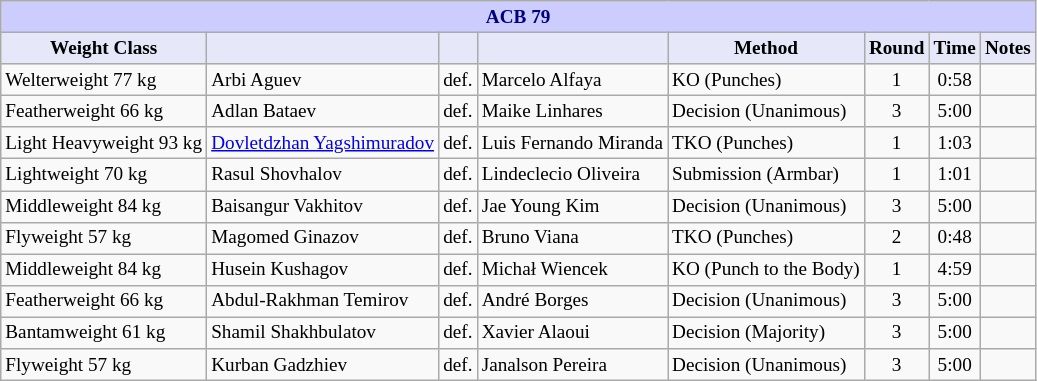<table class="wikitable" style="font-size: 80%;">
<tr>
<th colspan="8" style="background-color: #ccf; color: #000080; text-align: center;"><strong>ACB 79</strong></th>
</tr>
<tr>
<th colspan="1" style="background-color: #E6E8FA; color: #000000; text-align: center;">Weight Class</th>
<th colspan="1" style="background-color: #E6E8FA; color: #000000; text-align: center;"></th>
<th colspan="1" style="background-color: #E6E8FA; color: #000000; text-align: center;"></th>
<th colspan="1" style="background-color: #E6E8FA; color: #000000; text-align: center;"></th>
<th colspan="1" style="background-color: #E6E8FA; color: #000000; text-align: center;">Method</th>
<th colspan="1" style="background-color: #E6E8FA; color: #000000; text-align: center;">Round</th>
<th colspan="1" style="background-color: #E6E8FA; color: #000000; text-align: center;">Time</th>
<th colspan="1" style="background-color: #E6E8FA; color: #000000; text-align: center;">Notes</th>
</tr>
<tr>
<td>Welterweight 77 kg</td>
<td> Arbi Aguev</td>
<td>def.</td>
<td> Marcelo Alfaya</td>
<td>KO (Punches)</td>
<td align=center>1</td>
<td align=center>0:58</td>
<td></td>
</tr>
<tr>
<td>Featherweight 66 kg</td>
<td> Adlan Bataev</td>
<td>def.</td>
<td> Maike Linhares</td>
<td>Decision (Unanimous)</td>
<td align=center>3</td>
<td align=center>5:00</td>
<td></td>
</tr>
<tr>
<td>Light Heavyweight 93 kg</td>
<td> <a href='#'>Dovletdzhan Yagshimuradov</a></td>
<td>def.</td>
<td> Luis Fernando Miranda</td>
<td>TKO (Punches)</td>
<td align=center>1</td>
<td align=center>1:03</td>
<td></td>
</tr>
<tr>
<td>Lightweight 70 kg</td>
<td> Rasul Shovhalov</td>
<td>def.</td>
<td> Lindeclecio Oliveira</td>
<td>Submission (Armbar)</td>
<td align=center>1</td>
<td align=center>1:01</td>
<td></td>
</tr>
<tr>
<td>Middleweight 84 kg</td>
<td> Baisangur Vakhitov</td>
<td>def.</td>
<td> Jae Young Kim</td>
<td>Decision (Unanimous)</td>
<td align=center>3</td>
<td align=center>5:00</td>
<td></td>
</tr>
<tr>
<td>Flyweight 57 kg</td>
<td> Magomed Ginazov</td>
<td>def.</td>
<td> Bruno Viana</td>
<td>TKO (Punches)</td>
<td align=center>2</td>
<td align=center>0:48</td>
<td></td>
</tr>
<tr>
<td>Middleweight 84 kg</td>
<td> Husein Kushagov</td>
<td>def.</td>
<td> Michał Wiencek</td>
<td>KO (Punch to the Body)</td>
<td align=center>1</td>
<td align=center>4:59</td>
<td></td>
</tr>
<tr>
<td>Featherweight 66 kg</td>
<td> Abdul-Rakhman Temirov</td>
<td>def.</td>
<td> André Borges</td>
<td>Decision (Unanimous)</td>
<td align=center>3</td>
<td align=center>5:00</td>
<td></td>
</tr>
<tr>
<td>Bantamweight 61 kg</td>
<td> Shamil Shakhbulatov</td>
<td>def.</td>
<td> Xavier Alaoui</td>
<td>Decision (Majority)</td>
<td align=center>3</td>
<td align=center>5:00</td>
<td></td>
</tr>
<tr>
<td>Flyweight 57 kg</td>
<td> Kurban Gadzhiev</td>
<td>def.</td>
<td> Janalson Pereira</td>
<td>Decision (Unanimous)</td>
<td align=center>3</td>
<td align=center>5:00</td>
<td></td>
</tr>
</table>
